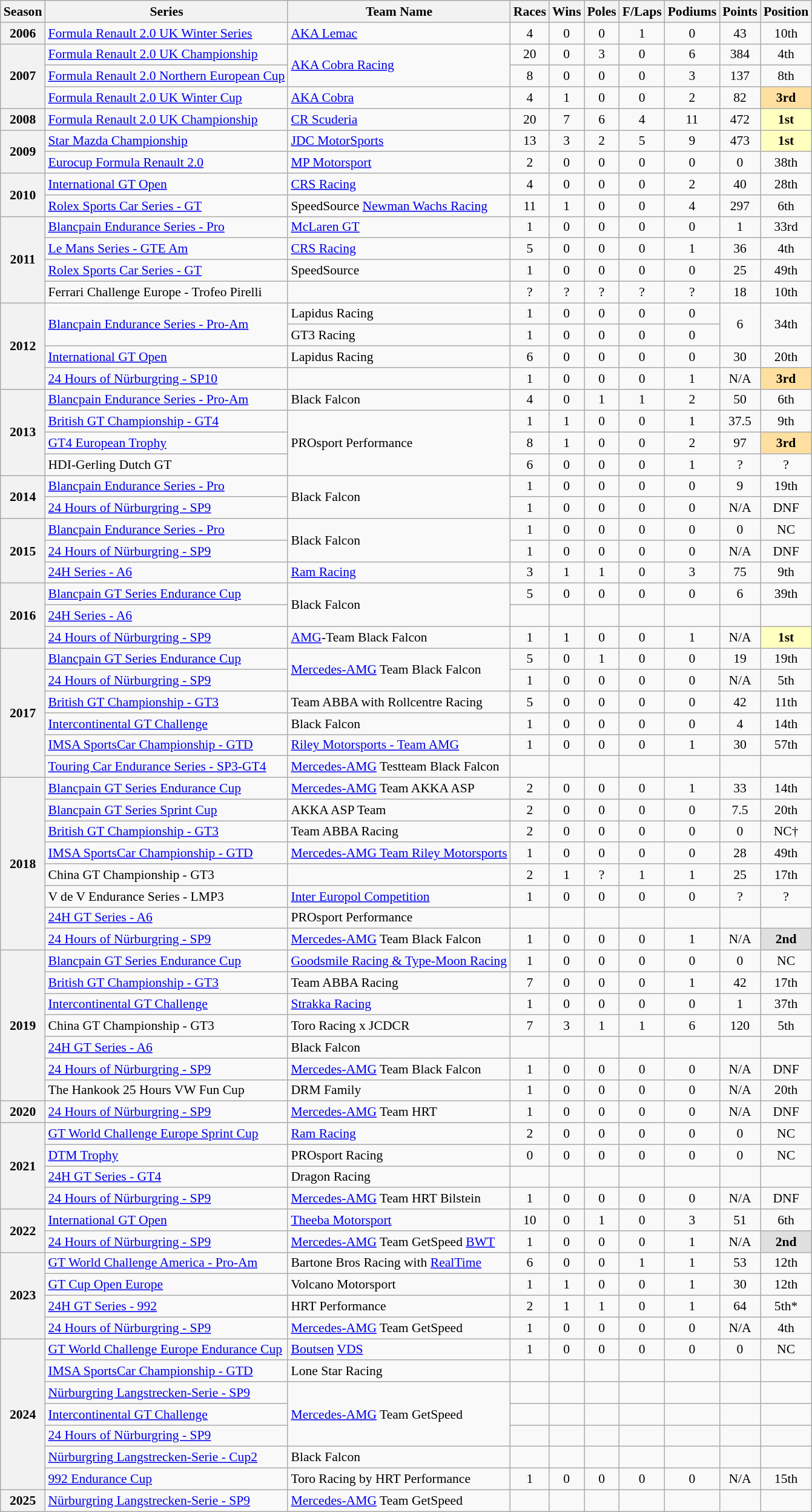<table class="wikitable" style="font-size: 90%; text-align:center">
<tr>
<th>Season</th>
<th>Series</th>
<th>Team Name</th>
<th>Races</th>
<th>Wins</th>
<th>Poles</th>
<th>F/Laps</th>
<th>Podiums</th>
<th>Points</th>
<th>Position</th>
</tr>
<tr>
<th>2006</th>
<td align=left><a href='#'>Formula Renault 2.0 UK Winter Series</a></td>
<td align=left><a href='#'>AKA Lemac</a></td>
<td>4</td>
<td>0</td>
<td>0</td>
<td>1</td>
<td>0</td>
<td>43</td>
<td>10th</td>
</tr>
<tr>
<th rowspan=3>2007</th>
<td align=left><a href='#'>Formula Renault 2.0 UK Championship</a></td>
<td rowspan="2" align=left><a href='#'>AKA Cobra Racing</a></td>
<td>20</td>
<td>0</td>
<td>3</td>
<td>0</td>
<td>6</td>
<td>384</td>
<td>4th</td>
</tr>
<tr>
<td align=left><a href='#'>Formula Renault 2.0 Northern European Cup</a></td>
<td>8</td>
<td>0</td>
<td>0</td>
<td>0</td>
<td>3</td>
<td>137</td>
<td>8th</td>
</tr>
<tr>
<td align=left><a href='#'>Formula Renault 2.0 UK Winter Cup</a></td>
<td align=left><a href='#'>AKA Cobra</a></td>
<td>4</td>
<td>1</td>
<td>0</td>
<td>0</td>
<td>2</td>
<td>82</td>
<td style="background:#FFDF9F;"><strong>3rd</strong></td>
</tr>
<tr>
<th>2008</th>
<td align=left><a href='#'>Formula Renault 2.0 UK Championship</a></td>
<td align=left><a href='#'>CR Scuderia</a></td>
<td>20</td>
<td>7</td>
<td>6</td>
<td>4</td>
<td>11</td>
<td>472</td>
<td style="background:#FFFFBF;"><strong>1st</strong></td>
</tr>
<tr>
<th rowspan="2">2009</th>
<td align=left><a href='#'>Star Mazda Championship</a></td>
<td align=left><a href='#'>JDC MotorSports</a></td>
<td>13</td>
<td>3</td>
<td>2</td>
<td>5</td>
<td>9</td>
<td>473</td>
<td style="background:#FFFFBF;"><strong>1st</strong></td>
</tr>
<tr>
<td align=left><a href='#'>Eurocup Formula Renault 2.0</a></td>
<td align=left><a href='#'>MP Motorsport</a></td>
<td>2</td>
<td>0</td>
<td>0</td>
<td>0</td>
<td>0</td>
<td>0</td>
<td>38th</td>
</tr>
<tr>
<th rowspan="2">2010</th>
<td align=left><a href='#'>International GT Open</a></td>
<td align=left><a href='#'>CRS Racing</a></td>
<td>4</td>
<td>0</td>
<td>0</td>
<td>0</td>
<td>2</td>
<td>40</td>
<td>28th</td>
</tr>
<tr>
<td align=left><a href='#'>Rolex Sports Car Series - GT</a></td>
<td align=left>SpeedSource <a href='#'>Newman Wachs Racing</a></td>
<td>11</td>
<td>1</td>
<td>0</td>
<td>0</td>
<td>4</td>
<td>297</td>
<td>6th</td>
</tr>
<tr>
<th rowspan="4">2011</th>
<td align=left><a href='#'>Blancpain Endurance Series - Pro</a></td>
<td align=left><a href='#'>McLaren GT</a></td>
<td>1</td>
<td>0</td>
<td>0</td>
<td>0</td>
<td>0</td>
<td>1</td>
<td>33rd</td>
</tr>
<tr>
<td align=left><a href='#'>Le Mans Series - GTE Am</a></td>
<td align=left><a href='#'>CRS Racing</a></td>
<td>5</td>
<td>0</td>
<td>0</td>
<td>0</td>
<td>1</td>
<td>36</td>
<td>4th</td>
</tr>
<tr>
<td align=left><a href='#'>Rolex Sports Car Series - GT</a></td>
<td align=left>SpeedSource</td>
<td>1</td>
<td>0</td>
<td>0</td>
<td>0</td>
<td>0</td>
<td>25</td>
<td>49th</td>
</tr>
<tr>
<td align=left>Ferrari Challenge Europe - Trofeo Pirelli</td>
<td></td>
<td>?</td>
<td>?</td>
<td>?</td>
<td>?</td>
<td>?</td>
<td>18</td>
<td>10th</td>
</tr>
<tr>
<th rowspan="4">2012</th>
<td rowspan="2" align=left><a href='#'>Blancpain Endurance Series - Pro-Am</a></td>
<td align=left>Lapidus Racing</td>
<td>1</td>
<td>0</td>
<td>0</td>
<td>0</td>
<td>0</td>
<td rowspan="2">6</td>
<td rowspan="2">34th</td>
</tr>
<tr>
<td align=left>GT3 Racing</td>
<td>1</td>
<td>0</td>
<td>0</td>
<td>0</td>
<td>0</td>
</tr>
<tr>
<td align=left><a href='#'>International GT Open</a></td>
<td align=left>Lapidus Racing</td>
<td>6</td>
<td>0</td>
<td>0</td>
<td>0</td>
<td>0</td>
<td>30</td>
<td>20th</td>
</tr>
<tr>
<td align=left><a href='#'>24 Hours of Nürburgring - SP10</a></td>
<td></td>
<td>1</td>
<td>0</td>
<td>0</td>
<td>0</td>
<td>1</td>
<td>N/A</td>
<td style="background:#FFDF9F;"><strong>3rd</strong></td>
</tr>
<tr>
<th rowspan="4">2013</th>
<td align=left><a href='#'>Blancpain Endurance Series - Pro-Am</a></td>
<td align=left>Black Falcon</td>
<td>4</td>
<td>0</td>
<td>1</td>
<td>1</td>
<td>2</td>
<td>50</td>
<td>6th</td>
</tr>
<tr>
<td align=left><a href='#'>British GT Championship - GT4</a></td>
<td rowspan="3" align=left>PROsport Performance</td>
<td>1</td>
<td>1</td>
<td>0</td>
<td>0</td>
<td>1</td>
<td>37.5</td>
<td>9th</td>
</tr>
<tr>
<td align=left><a href='#'>GT4 European Trophy</a></td>
<td>8</td>
<td>1</td>
<td>0</td>
<td>0</td>
<td>2</td>
<td>97</td>
<td style="background:#FFDF9F;"><strong>3rd</strong></td>
</tr>
<tr>
<td align=left>HDI-Gerling Dutch GT</td>
<td>6</td>
<td>0</td>
<td>0</td>
<td>0</td>
<td>1</td>
<td>?</td>
<td>?</td>
</tr>
<tr>
<th rowspan="2">2014</th>
<td align=left><a href='#'>Blancpain Endurance Series - Pro</a></td>
<td rowspan="2" align=left>Black Falcon</td>
<td>1</td>
<td>0</td>
<td>0</td>
<td>0</td>
<td>0</td>
<td>9</td>
<td>19th</td>
</tr>
<tr>
<td align=left><a href='#'>24 Hours of Nürburgring - SP9</a></td>
<td>1</td>
<td>0</td>
<td>0</td>
<td>0</td>
<td>0</td>
<td>N/A</td>
<td>DNF</td>
</tr>
<tr>
<th rowspan="3">2015</th>
<td align=left><a href='#'>Blancpain Endurance Series - Pro</a></td>
<td rowspan="2" align=left>Black Falcon</td>
<td>1</td>
<td>0</td>
<td>0</td>
<td>0</td>
<td>0</td>
<td>0</td>
<td>NC</td>
</tr>
<tr>
<td align=left><a href='#'>24 Hours of Nürburgring - SP9</a></td>
<td>1</td>
<td>0</td>
<td>0</td>
<td>0</td>
<td>0</td>
<td>N/A</td>
<td>DNF</td>
</tr>
<tr>
<td align=left><a href='#'>24H Series - A6</a></td>
<td align=left><a href='#'>Ram Racing</a></td>
<td>3</td>
<td>1</td>
<td>1</td>
<td>0</td>
<td>3</td>
<td>75</td>
<td>9th</td>
</tr>
<tr>
<th rowspan="3">2016</th>
<td align=left><a href='#'>Blancpain GT Series Endurance Cup</a></td>
<td rowspan="2" align="left">Black Falcon</td>
<td>5</td>
<td>0</td>
<td>0</td>
<td>0</td>
<td>0</td>
<td>6</td>
<td>39th</td>
</tr>
<tr>
<td align=left><a href='#'>24H Series - A6</a></td>
<td></td>
<td></td>
<td></td>
<td></td>
<td></td>
<td></td>
<td></td>
</tr>
<tr>
<td align=left><a href='#'>24 Hours of Nürburgring - SP9</a></td>
<td align=left><a href='#'>AMG</a>-Team Black Falcon</td>
<td>1</td>
<td>1</td>
<td>0</td>
<td>0</td>
<td>1</td>
<td>N/A</td>
<td style="background:#FFFFBF;"><strong>1st</strong></td>
</tr>
<tr>
<th rowspan="6">2017</th>
<td align=left><a href='#'>Blancpain GT Series Endurance Cup</a></td>
<td rowspan="2" align=left><a href='#'>Mercedes-AMG</a> Team Black Falcon</td>
<td>5</td>
<td>0</td>
<td>1</td>
<td>0</td>
<td>0</td>
<td>19</td>
<td>19th</td>
</tr>
<tr>
<td align=left><a href='#'>24 Hours of Nürburgring - SP9</a></td>
<td>1</td>
<td>0</td>
<td>0</td>
<td>0</td>
<td>0</td>
<td>N/A</td>
<td>5th</td>
</tr>
<tr>
<td align=left><a href='#'>British GT Championship - GT3</a></td>
<td align=left>Team ABBA with Rollcentre Racing</td>
<td>5</td>
<td>0</td>
<td>0</td>
<td>0</td>
<td>0</td>
<td>42</td>
<td>11th</td>
</tr>
<tr>
<td align=left><a href='#'>Intercontinental GT Challenge</a></td>
<td align=left>Black Falcon</td>
<td>1</td>
<td>0</td>
<td>0</td>
<td>0</td>
<td>0</td>
<td>4</td>
<td>14th</td>
</tr>
<tr>
<td align=left><a href='#'>IMSA SportsCar Championship - GTD</a></td>
<td align=left><a href='#'>Riley Motorsports - Team AMG</a></td>
<td>1</td>
<td>0</td>
<td>0</td>
<td>0</td>
<td>1</td>
<td>30</td>
<td>57th</td>
</tr>
<tr>
<td align=left><a href='#'>Touring Car Endurance Series - SP3-GT4</a></td>
<td align=left><a href='#'>Mercedes-AMG</a> Testteam Black Falcon</td>
<td></td>
<td></td>
<td></td>
<td></td>
<td></td>
<td></td>
<td></td>
</tr>
<tr>
<th rowspan="8">2018</th>
<td align=left><a href='#'>Blancpain GT Series Endurance Cup</a></td>
<td align=left><a href='#'>Mercedes-AMG</a> Team AKKA ASP</td>
<td>2</td>
<td>0</td>
<td>0</td>
<td>0</td>
<td>1</td>
<td>33</td>
<td>14th</td>
</tr>
<tr>
<td align=left><a href='#'>Blancpain GT Series Sprint Cup</a></td>
<td align=left>AKKA ASP Team</td>
<td>2</td>
<td>0</td>
<td>0</td>
<td>0</td>
<td>0</td>
<td>7.5</td>
<td>20th</td>
</tr>
<tr>
<td align=left><a href='#'>British GT Championship - GT3</a></td>
<td align=left>Team ABBA Racing</td>
<td>2</td>
<td>0</td>
<td>0</td>
<td>0</td>
<td>0</td>
<td>0</td>
<td>NC†</td>
</tr>
<tr>
<td align=left><a href='#'>IMSA SportsCar Championship - GTD</a></td>
<td align=left><a href='#'>Mercedes-AMG Team Riley Motorsports</a></td>
<td>1</td>
<td>0</td>
<td>0</td>
<td>0</td>
<td>0</td>
<td>28</td>
<td>49th</td>
</tr>
<tr>
<td align=left>China GT Championship - GT3</td>
<td></td>
<td>2</td>
<td>1</td>
<td>?</td>
<td>1</td>
<td>1</td>
<td>25</td>
<td>17th</td>
</tr>
<tr>
<td align=left>V de V Endurance Series - LMP3</td>
<td align=left><a href='#'>Inter Europol Competition</a></td>
<td>1</td>
<td>0</td>
<td>0</td>
<td>0</td>
<td>0</td>
<td>?</td>
<td>?</td>
</tr>
<tr>
<td align=left><a href='#'>24H GT Series - A6</a></td>
<td align=left>PROsport Performance</td>
<td></td>
<td></td>
<td></td>
<td></td>
<td></td>
<td></td>
<td></td>
</tr>
<tr>
<td align=left><a href='#'>24 Hours of Nürburgring - SP9</a></td>
<td align=left><a href='#'>Mercedes-AMG</a> Team Black Falcon</td>
<td>1</td>
<td>0</td>
<td>0</td>
<td>0</td>
<td>1</td>
<td>N/A</td>
<td style="background:#DFDFDF;"><strong>2nd</strong></td>
</tr>
<tr>
<th rowspan="7">2019</th>
<td align=left><a href='#'>Blancpain GT Series Endurance Cup</a></td>
<td align=left><a href='#'>Goodsmile Racing & Type-Moon Racing</a></td>
<td>1</td>
<td>0</td>
<td>0</td>
<td>0</td>
<td>0</td>
<td>0</td>
<td>NC</td>
</tr>
<tr>
<td align=left><a href='#'>British GT Championship - GT3</a></td>
<td align=left>Team ABBA Racing</td>
<td>7</td>
<td>0</td>
<td>0</td>
<td>0</td>
<td>1</td>
<td>42</td>
<td>17th</td>
</tr>
<tr>
<td align=left><a href='#'>Intercontinental GT Challenge</a></td>
<td align=left><a href='#'>Strakka Racing</a></td>
<td>1</td>
<td>0</td>
<td>0</td>
<td>0</td>
<td>0</td>
<td>1</td>
<td>37th</td>
</tr>
<tr>
<td align=left>China GT Championship - GT3</td>
<td align=left>Toro Racing x JCDCR</td>
<td>7</td>
<td>3</td>
<td>1</td>
<td>1</td>
<td>6</td>
<td>120</td>
<td>5th</td>
</tr>
<tr>
<td align=left><a href='#'>24H GT Series - A6</a></td>
<td align=left>Black Falcon</td>
<td></td>
<td></td>
<td></td>
<td></td>
<td></td>
<td></td>
<td></td>
</tr>
<tr>
<td align=left><a href='#'>24 Hours of Nürburgring - SP9</a></td>
<td align=left><a href='#'>Mercedes-AMG</a> Team Black Falcon</td>
<td>1</td>
<td>0</td>
<td>0</td>
<td>0</td>
<td>0</td>
<td>N/A</td>
<td>DNF</td>
</tr>
<tr>
<td align=left>The Hankook 25 Hours VW Fun Cup</td>
<td align=left>DRM Family</td>
<td>1</td>
<td>0</td>
<td>0</td>
<td>0</td>
<td>0</td>
<td>N/A</td>
<td>20th</td>
</tr>
<tr>
<th>2020</th>
<td align=left><a href='#'>24 Hours of Nürburgring - SP9</a></td>
<td align=left><a href='#'>Mercedes-AMG</a> Team HRT</td>
<td>1</td>
<td>0</td>
<td>0</td>
<td>0</td>
<td>0</td>
<td>N/A</td>
<td>DNF</td>
</tr>
<tr>
<th rowspan="4">2021</th>
<td align=left><a href='#'>GT World Challenge Europe Sprint Cup</a></td>
<td align=left><a href='#'>Ram Racing</a></td>
<td>2</td>
<td>0</td>
<td>0</td>
<td>0</td>
<td>0</td>
<td>0</td>
<td>NC</td>
</tr>
<tr>
<td align=left><a href='#'>DTM Trophy</a></td>
<td align=left>PROsport Racing</td>
<td>0</td>
<td>0</td>
<td>0</td>
<td>0</td>
<td>0</td>
<td>0</td>
<td>NC</td>
</tr>
<tr>
<td align=left><a href='#'>24H GT Series - GT4</a></td>
<td align=left>Dragon Racing</td>
<td></td>
<td></td>
<td></td>
<td></td>
<td></td>
<td></td>
<td></td>
</tr>
<tr>
<td align=left><a href='#'>24 Hours of Nürburgring - SP9</a></td>
<td align=left><a href='#'>Mercedes-AMG</a> Team HRT Bilstein</td>
<td>1</td>
<td>0</td>
<td>0</td>
<td>0</td>
<td>0</td>
<td>N/A</td>
<td>DNF</td>
</tr>
<tr>
<th rowspan="2">2022</th>
<td align=left><a href='#'>International GT Open</a></td>
<td align=left><a href='#'>Theeba Motorsport</a></td>
<td>10</td>
<td>0</td>
<td>1</td>
<td>0</td>
<td>3</td>
<td>51</td>
<td>6th</td>
</tr>
<tr>
<td align=left><a href='#'>24 Hours of Nürburgring - SP9</a></td>
<td align=left><a href='#'>Mercedes-AMG</a> Team GetSpeed <a href='#'>BWT</a></td>
<td>1</td>
<td>0</td>
<td>0</td>
<td>0</td>
<td>1</td>
<td>N/A</td>
<td style="background:#DFDFDF;"><strong>2nd</strong></td>
</tr>
<tr>
<th rowspan="4">2023</th>
<td align=left><a href='#'>GT World Challenge America - Pro-Am</a></td>
<td align=left>Bartone Bros Racing with <a href='#'>RealTime</a></td>
<td>6</td>
<td>0</td>
<td>0</td>
<td>1</td>
<td>1</td>
<td>53</td>
<td>12th</td>
</tr>
<tr>
<td align=left><a href='#'>GT Cup Open Europe</a></td>
<td align=left>Volcano Motorsport</td>
<td>1</td>
<td>1</td>
<td>0</td>
<td>0</td>
<td>1</td>
<td>30</td>
<td>12th</td>
</tr>
<tr>
<td align=left><a href='#'>24H GT Series - 992</a></td>
<td align=left>HRT Performance</td>
<td>2</td>
<td>1</td>
<td>1</td>
<td>0</td>
<td>1</td>
<td>64</td>
<td>5th*</td>
</tr>
<tr>
<td align="left"><a href='#'>24 Hours of Nürburgring - SP9</a></td>
<td align="left"><a href='#'>Mercedes-AMG</a> Team GetSpeed</td>
<td>1</td>
<td>0</td>
<td>0</td>
<td>0</td>
<td>0</td>
<td>N/A</td>
<td>4th</td>
</tr>
<tr>
<th rowspan="7">2024</th>
<td align=left><a href='#'>GT World Challenge Europe Endurance Cup</a></td>
<td align=left><a href='#'>Boutsen</a> <a href='#'>VDS</a></td>
<td>1</td>
<td>0</td>
<td>0</td>
<td>0</td>
<td>0</td>
<td>0</td>
<td>NC</td>
</tr>
<tr>
<td align=left><a href='#'>IMSA SportsCar Championship - GTD</a></td>
<td align=left>Lone Star Racing</td>
<td></td>
<td></td>
<td></td>
<td></td>
<td></td>
<td></td>
<td></td>
</tr>
<tr>
<td align=left><a href='#'>Nürburgring Langstrecken-Serie - SP9</a></td>
<td rowspan="3" align="left"><a href='#'>Mercedes-AMG</a> Team GetSpeed</td>
<td></td>
<td></td>
<td></td>
<td></td>
<td></td>
<td></td>
<td></td>
</tr>
<tr>
<td align=left><a href='#'>Intercontinental GT Challenge</a></td>
<td></td>
<td></td>
<td></td>
<td></td>
<td></td>
<td></td>
<td></td>
</tr>
<tr>
<td align=left><a href='#'>24 Hours of Nürburgring - SP9</a></td>
<td></td>
<td></td>
<td></td>
<td></td>
<td></td>
<td></td>
<td></td>
</tr>
<tr>
<td align=left><a href='#'>Nürburgring Langstrecken-Serie - Cup2</a></td>
<td align=left>Black Falcon</td>
<td></td>
<td></td>
<td></td>
<td></td>
<td></td>
<td></td>
<td></td>
</tr>
<tr>
<td align=left><a href='#'>992 Endurance Cup</a></td>
<td align=left>Toro Racing by HRT Performance</td>
<td>1</td>
<td>0</td>
<td>0</td>
<td>0</td>
<td>0</td>
<td>N/A</td>
<td>15th</td>
</tr>
<tr>
<th>2025</th>
<td align=left><a href='#'>Nürburgring Langstrecken-Serie - SP9</a></td>
<td align=left><a href='#'>Mercedes-AMG</a> Team GetSpeed</td>
<td></td>
<td></td>
<td></td>
<td></td>
<td></td>
<td></td>
<td></td>
</tr>
</table>
